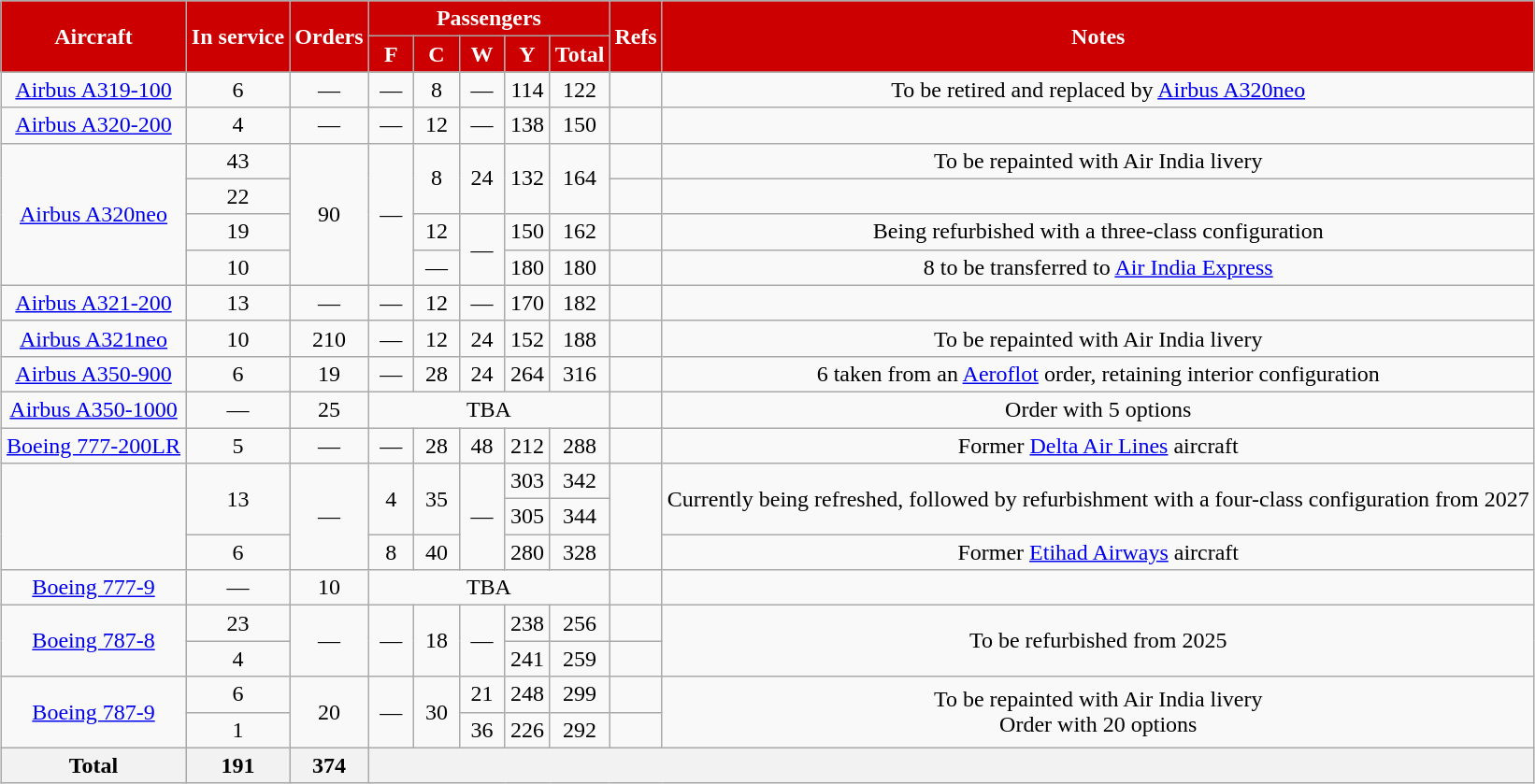<table class="wikitable" style="margin:1em auto; text-align:center;">
<tr bgcolor="#E3263;">
<th rowspan="2" style="background:#c00; color:white; width:125px;">Aircraft</th>
<th rowspan="2" style="background:#c00; color:white;">In service</th>
<th rowspan="2" style="background:#c00; color:white;">Orders</th>
<th colspan="5" style="background:#c00; color:white;">Passengers</th>
<th rowspan="2" style="background:#c00; color:white;">Refs</th>
<th rowspan="2" style="background:#c00; color:white;">Notes</th>
</tr>
<tr>
<th style="background:#c00; color:white; width:25px;"><abbr>F</abbr></th>
<th style="background:#c00; color:white; width:25px;"><abbr>C</abbr></th>
<th style="background:#c00; color:white; width:25px;"><abbr>W</abbr></th>
<th style="background:#c00; color:white; width:25px;"><abbr>Y</abbr></th>
<th style="background:#c00; color:white; width:25px;">Total</th>
</tr>
<tr>
<td><a href='#'>Airbus A319-100</a></td>
<td>6</td>
<td>—</td>
<td>—</td>
<td>8</td>
<td>—</td>
<td>114</td>
<td>122</td>
<td></td>
<td>To be retired and replaced by <a href='#'>Airbus A320neo</a></td>
</tr>
<tr>
<td><a href='#'>Airbus A320-200</a></td>
<td>4</td>
<td>—</td>
<td>—</td>
<td>12</td>
<td>—</td>
<td>138</td>
<td>150</td>
<td></td>
<td></td>
</tr>
<tr>
<td rowspan="4"><a href='#'>Airbus A320neo</a></td>
<td>43</td>
<td rowspan="4">90</td>
<td rowspan="4">—</td>
<td rowspan="2">8</td>
<td rowspan="2">24</td>
<td rowspan="2">132</td>
<td rowspan="2">164</td>
<td></td>
<td>To be repainted with Air India livery</td>
</tr>
<tr>
<td>22</td>
<td></td>
<td></td>
</tr>
<tr>
<td>19</td>
<td>12</td>
<td rowspan="2">—</td>
<td>150</td>
<td>162</td>
<td></td>
<td>Being refurbished with a three-class configuration</td>
</tr>
<tr>
<td>10</td>
<td>—</td>
<td>180</td>
<td>180</td>
<td></td>
<td>8 to be transferred to <a href='#'>Air India Express</a></td>
</tr>
<tr>
<td><a href='#'>Airbus A321-200</a></td>
<td>13</td>
<td>—</td>
<td>—</td>
<td>12</td>
<td>—</td>
<td>170</td>
<td>182</td>
<td></td>
<td></td>
</tr>
<tr>
<td><a href='#'>Airbus A321neo</a></td>
<td>10</td>
<td>210</td>
<td>—</td>
<td>12</td>
<td>24</td>
<td>152</td>
<td>188</td>
<td></td>
<td>To be repainted with Air India livery</td>
</tr>
<tr>
<td><a href='#'>Airbus A350-900</a></td>
<td>6</td>
<td>19</td>
<td>—</td>
<td>28</td>
<td>24</td>
<td>264</td>
<td>316</td>
<td></td>
<td>6 taken from an <a href='#'>Aeroflot</a> order, retaining interior configuration</td>
</tr>
<tr>
<td><a href='#'>Airbus A350-1000</a></td>
<td>—</td>
<td>25</td>
<td colspan="5"><abbr>TBA</abbr></td>
<td></td>
<td>Order with 5 options</td>
</tr>
<tr>
<td><a href='#'>Boeing 777-200LR</a></td>
<td>5</td>
<td>—</td>
<td>—</td>
<td>28</td>
<td>48</td>
<td>212</td>
<td>288</td>
<td></td>
<td>Former <a href='#'>Delta Air Lines</a> aircraft</td>
</tr>
<tr>
<td rowspan="3"></td>
<td rowspan="2">13</td>
<td rowspan="3">—</td>
<td rowspan="2">4</td>
<td rowspan="2">35</td>
<td rowspan="3">—</td>
<td>303</td>
<td>342</td>
<td rowspan="3"></td>
<td rowspan="2">Currently being refreshed, followed by refurbishment with a four-class configuration from 2027</td>
</tr>
<tr>
<td>305</td>
<td>344</td>
</tr>
<tr>
<td>6</td>
<td>8</td>
<td>40</td>
<td>280</td>
<td>328</td>
<td>Former <a href='#'>Etihad Airways</a> aircraft</td>
</tr>
<tr>
<td><a href='#'>Boeing 777-9</a></td>
<td>—</td>
<td>10</td>
<td colspan="5"><abbr>TBA</abbr></td>
<td></td>
<td></td>
</tr>
<tr>
<td rowspan="2"><a href='#'>Boeing 787-8</a></td>
<td>23</td>
<td rowspan="2">—</td>
<td rowspan="2">—</td>
<td rowspan="2">18</td>
<td rowspan="2">—</td>
<td>238</td>
<td>256</td>
<td></td>
<td rowspan="2">To be refurbished from 2025</td>
</tr>
<tr>
<td>4</td>
<td>241</td>
<td>259</td>
<td></td>
</tr>
<tr>
<td rowspan="2"><a href='#'>Boeing 787-9</a></td>
<td>6</td>
<td rowspan="2">20</td>
<td rowspan="2">—</td>
<td rowspan="2">30</td>
<td>21</td>
<td>248</td>
<td>299</td>
<td></td>
<td rowspan="2">To be repainted with Air India livery<br>Order with 20 options</td>
</tr>
<tr>
<td>1</td>
<td>36</td>
<td>226</td>
<td>292</td>
<td></td>
</tr>
<tr>
<th>Total</th>
<th>191</th>
<th>374</th>
<th colspan="7"></th>
</tr>
</table>
